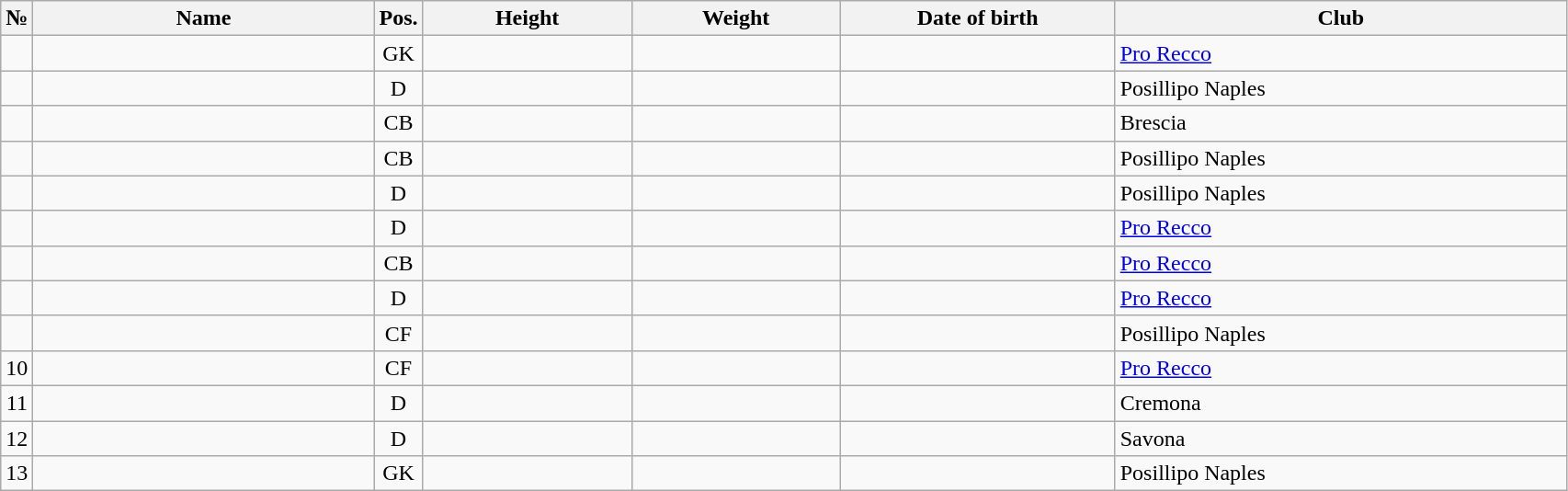<table class="wikitable sortable" style="font-size:100%; text-align:center;">
<tr>
<th>№</th>
<th style="width:15em;text-align:center;">Name</th>
<th>Pos.</th>
<th style="width:9em">Height</th>
<th style="width:9em">Weight</th>
<th style="width:12em">Date of birth</th>
<th style="width:20em">Club</th>
</tr>
<tr>
<td></td>
<td style="text-align:left;"></td>
<td>GK</td>
<td></td>
<td></td>
<td style="text-align:right;"></td>
<td style="text-align:left;"> <a href='#'>Pro Recco</a></td>
</tr>
<tr>
<td></td>
<td style="text-align:left;"></td>
<td>D</td>
<td></td>
<td></td>
<td style="text-align:right;"></td>
<td style="text-align:left;"> Posillipo Naples</td>
</tr>
<tr>
<td></td>
<td style="text-align:left;"></td>
<td>CB</td>
<td></td>
<td></td>
<td style="text-align:right;"></td>
<td style="text-align:left;"> Brescia</td>
</tr>
<tr>
<td></td>
<td style="text-align:left;"></td>
<td>CB</td>
<td></td>
<td></td>
<td style="text-align:right;"></td>
<td style="text-align:left;"> Posillipo Naples</td>
</tr>
<tr>
<td></td>
<td style="text-align:left;"></td>
<td>D</td>
<td></td>
<td></td>
<td style="text-align:right;"></td>
<td style="text-align:left;"> Posillipo Naples</td>
</tr>
<tr>
<td></td>
<td style="text-align:left;"></td>
<td>D</td>
<td></td>
<td></td>
<td style="text-align:right;"></td>
<td style="text-align:left;"> <a href='#'>Pro Recco</a></td>
</tr>
<tr>
<td></td>
<td style="text-align:left;"></td>
<td>CB</td>
<td></td>
<td></td>
<td style="text-align:right;"></td>
<td style="text-align:left;"> <a href='#'>Pro Recco</a></td>
</tr>
<tr>
<td></td>
<td style="text-align:left;"></td>
<td>D</td>
<td></td>
<td></td>
<td style="text-align:right;"></td>
<td style="text-align:left;"> <a href='#'>Pro Recco</a></td>
</tr>
<tr>
<td></td>
<td style="text-align:left;"></td>
<td>CF</td>
<td></td>
<td></td>
<td style="text-align:right;"></td>
<td style="text-align:left;"> Posillipo Naples</td>
</tr>
<tr>
<td>10</td>
<td style="text-align:left;"></td>
<td>CF</td>
<td></td>
<td></td>
<td style="text-align:right;"></td>
<td style="text-align:left;"> <a href='#'>Pro Recco</a></td>
</tr>
<tr>
<td>11</td>
<td style="text-align:left;"></td>
<td>D</td>
<td></td>
<td></td>
<td style="text-align:right;"></td>
<td style="text-align:left;"> Cremona</td>
</tr>
<tr>
<td>12</td>
<td style="text-align:left;"></td>
<td>D</td>
<td></td>
<td></td>
<td style="text-align:right;"></td>
<td style="text-align:left;"> Savona</td>
</tr>
<tr>
<td>13</td>
<td style="text-align:left;"></td>
<td>GK</td>
<td></td>
<td></td>
<td style="text-align:right;"></td>
<td style="text-align:left;"> Posillipo Naples</td>
</tr>
</table>
